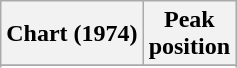<table class="wikitable sortable plainrowheaders" style="text-align:center">
<tr>
<th scope="col">Chart (1974)</th>
<th scope="col">Peak<br> position</th>
</tr>
<tr>
</tr>
<tr>
</tr>
</table>
